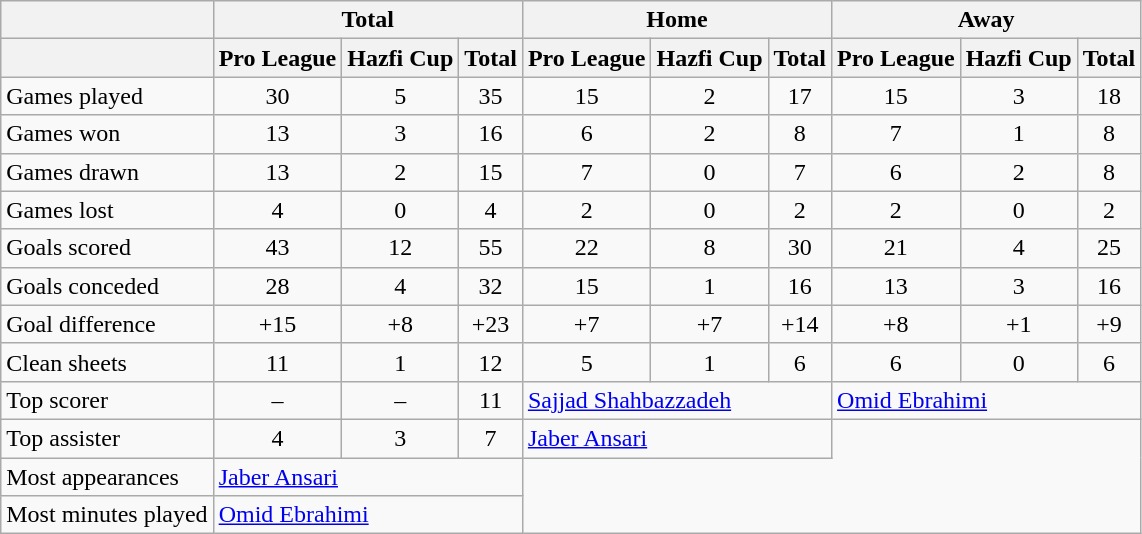<table class="wikitable" style="text-align: center;">
<tr>
<th></th>
<th colspan="3" width="3">Total</th>
<th colspan="3" width="3">Home</th>
<th colspan="3" width="3">Away</th>
</tr>
<tr>
<th></th>
<th>Pro League</th>
<th>Hazfi Cup</th>
<th>Total</th>
<th>Pro League</th>
<th>Hazfi Cup</th>
<th>Total</th>
<th>Pro League</th>
<th>Hazfi Cup</th>
<th>Total</th>
</tr>
<tr>
<td align=left>Games played</td>
<td>30</td>
<td>5</td>
<td>35</td>
<td>15</td>
<td>2</td>
<td>17</td>
<td>15</td>
<td>3</td>
<td>18</td>
</tr>
<tr>
<td align=left>Games won</td>
<td>13</td>
<td>3</td>
<td>16</td>
<td>6</td>
<td>2</td>
<td>8</td>
<td>7</td>
<td>1</td>
<td>8</td>
</tr>
<tr>
<td align=left>Games drawn</td>
<td>13</td>
<td>2</td>
<td>15</td>
<td>7</td>
<td>0</td>
<td>7</td>
<td>6</td>
<td>2</td>
<td>8</td>
</tr>
<tr>
<td align=left>Games lost</td>
<td>4</td>
<td>0</td>
<td>4</td>
<td>2</td>
<td>0</td>
<td>2</td>
<td>2</td>
<td>0</td>
<td>2</td>
</tr>
<tr>
<td align=left>Goals scored</td>
<td>43</td>
<td>12</td>
<td>55</td>
<td>22</td>
<td>8</td>
<td>30</td>
<td>21</td>
<td>4</td>
<td>25</td>
</tr>
<tr>
<td align=left>Goals conceded</td>
<td>28</td>
<td>4</td>
<td>32</td>
<td>15</td>
<td>1</td>
<td>16</td>
<td>13</td>
<td>3</td>
<td>16</td>
</tr>
<tr>
<td align=left>Goal difference</td>
<td>+15</td>
<td>+8</td>
<td>+23</td>
<td>+7</td>
<td>+7</td>
<td>+14</td>
<td>+8</td>
<td>+1</td>
<td>+9</td>
</tr>
<tr>
<td align=left>Clean sheets</td>
<td>11</td>
<td>1</td>
<td>12</td>
<td>5</td>
<td>1</td>
<td>6</td>
<td>6</td>
<td>0</td>
<td>6</td>
</tr>
<tr>
<td align=left>Top scorer</td>
<td>–</td>
<td>–</td>
<td>11</td>
<td align=left colspan=3> <a href='#'>Sajjad Shahbazzadeh</a></td>
<td align=left colspan=3> <a href='#'>Omid Ebrahimi</a></td>
</tr>
<tr>
<td align=left>Top assister</td>
<td>4</td>
<td>3</td>
<td>7</td>
<td align=left colspan=3> <a href='#'>Jaber Ansari</a></td>
</tr>
<tr>
<td align=left>Most appearances</td>
<td align=left colspan=3> <a href='#'>Jaber Ansari</a></td>
</tr>
<tr>
<td align=left>Most minutes played</td>
<td align=left colspan=3> <a href='#'>Omid Ebrahimi</a></td>
</tr>
</table>
